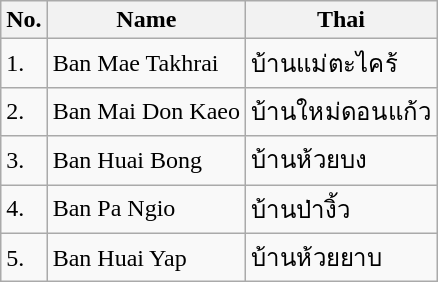<table class="wikitable sortable">
<tr>
<th>No.</th>
<th>Name</th>
<th>Thai</th>
</tr>
<tr>
<td>1.</td>
<td>Ban Mae Takhrai</td>
<td>บ้านแม่ตะไคร้</td>
</tr>
<tr>
<td>2.</td>
<td>Ban Mai Don Kaeo</td>
<td>บ้านใหม่ดอนแก้ว</td>
</tr>
<tr>
<td>3.</td>
<td>Ban Huai Bong</td>
<td>บ้านห้วยบง</td>
</tr>
<tr>
<td>4.</td>
<td>Ban Pa Ngio</td>
<td>บ้านป่างิ้ว</td>
</tr>
<tr>
<td>5.</td>
<td>Ban Huai Yap</td>
<td>บ้านห้วยยาบ</td>
</tr>
</table>
